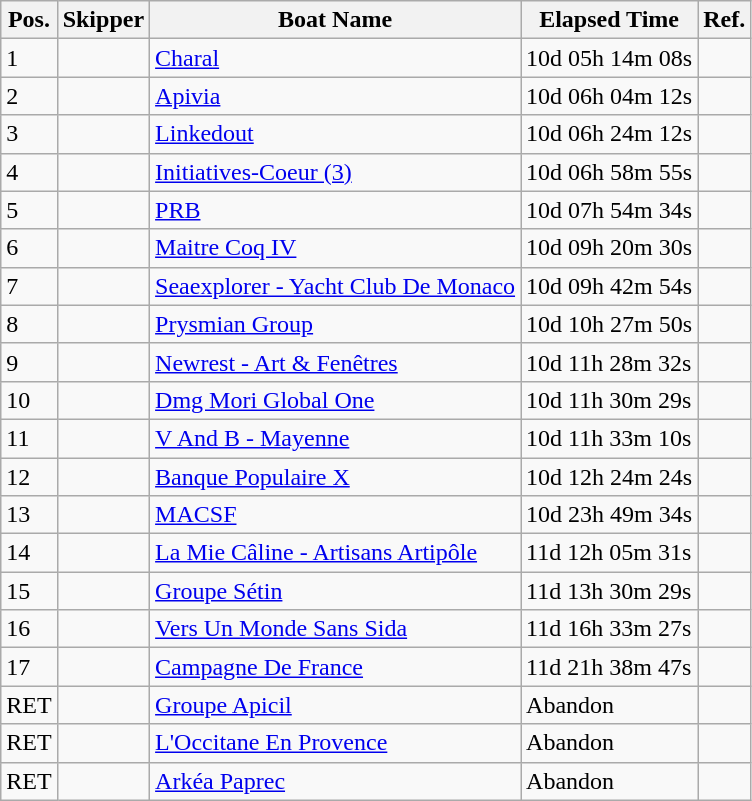<table class="wikitable sortable">
<tr>
<th>Pos.</th>
<th>Skipper</th>
<th>Boat Name</th>
<th>Elapsed Time</th>
<th>Ref.</th>
</tr>
<tr>
<td>1</td>
<td></td>
<td><a href='#'>Charal</a></td>
<td>10d 05h 14m 08s</td>
<td></td>
</tr>
<tr>
<td>2</td>
<td></td>
<td><a href='#'>Apivia</a></td>
<td>10d 06h 04m 12s</td>
<td></td>
</tr>
<tr>
<td>3</td>
<td></td>
<td><a href='#'>Linkedout</a></td>
<td>10d 06h 24m 12s</td>
<td></td>
</tr>
<tr>
<td>4</td>
<td></td>
<td><a href='#'>Initiatives-Coeur (3)</a></td>
<td>10d 06h 58m 55s</td>
<td></td>
</tr>
<tr>
<td>5</td>
<td></td>
<td><a href='#'>PRB</a></td>
<td>10d 07h 54m 34s</td>
<td></td>
</tr>
<tr>
<td>6</td>
<td></td>
<td><a href='#'>Maitre Coq IV</a></td>
<td>10d 09h 20m 30s</td>
<td></td>
</tr>
<tr>
<td>7</td>
<td></td>
<td><a href='#'>Seaexplorer - Yacht Club De Monaco</a></td>
<td>10d 09h 42m 54s</td>
<td></td>
</tr>
<tr>
<td>8</td>
<td></td>
<td><a href='#'>Prysmian Group</a></td>
<td>10d 10h 27m 50s</td>
<td></td>
</tr>
<tr>
<td>9</td>
<td></td>
<td><a href='#'>Newrest - Art & Fenêtres</a></td>
<td>10d 11h 28m 32s</td>
<td></td>
</tr>
<tr>
<td>10</td>
<td></td>
<td><a href='#'>Dmg Mori Global One</a></td>
<td>10d 11h 30m 29s</td>
<td></td>
</tr>
<tr>
<td>11</td>
<td></td>
<td><a href='#'>V And B - Mayenne</a></td>
<td>10d 11h 33m 10s</td>
<td></td>
</tr>
<tr>
<td>12</td>
<td></td>
<td><a href='#'>Banque Populaire X</a></td>
<td>10d 12h 24m 24s</td>
<td></td>
</tr>
<tr>
<td>13</td>
<td></td>
<td><a href='#'>MACSF</a></td>
<td>10d 23h 49m 34s</td>
<td></td>
</tr>
<tr>
<td>14</td>
<td></td>
<td><a href='#'>La Mie Câline - Artisans Artipôle</a></td>
<td>11d 12h 05m 31s</td>
<td></td>
</tr>
<tr>
<td>15</td>
<td></td>
<td><a href='#'>Groupe Sétin</a></td>
<td>11d 13h 30m 29s</td>
<td></td>
</tr>
<tr>
<td>16</td>
<td></td>
<td><a href='#'>Vers Un Monde Sans Sida</a></td>
<td>11d 16h 33m 27s</td>
<td></td>
</tr>
<tr>
<td>17</td>
<td></td>
<td><a href='#'>Campagne De France</a></td>
<td>11d 21h 38m 47s</td>
<td></td>
</tr>
<tr>
<td>RET</td>
<td></td>
<td><a href='#'>Groupe Apicil</a></td>
<td>Abandon</td>
<td></td>
</tr>
<tr>
<td>RET</td>
<td></td>
<td><a href='#'>L'Occitane En Provence</a></td>
<td>Abandon</td>
<td></td>
</tr>
<tr>
<td>RET</td>
<td></td>
<td><a href='#'>Arkéa Paprec</a></td>
<td>Abandon</td>
<td></td>
</tr>
</table>
